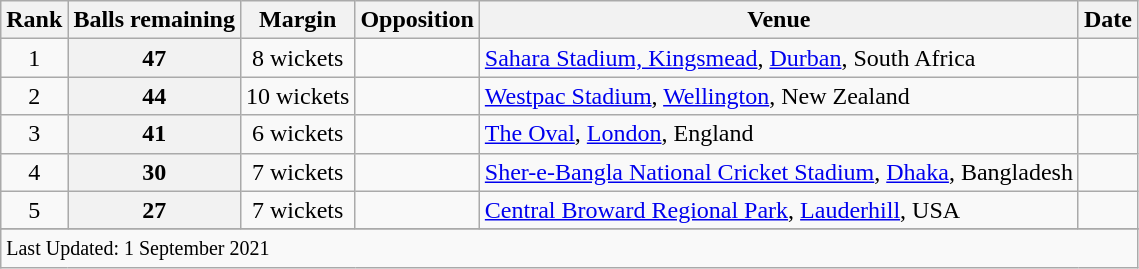<table class="wikitable plainrowheaders sortable">
<tr>
<th scope=col>Rank</th>
<th scope=col>Balls remaining</th>
<th scope=col>Margin</th>
<th scope=col>Opposition</th>
<th scope=col>Venue</th>
<th scope=col>Date</th>
</tr>
<tr>
<td align=center>1</td>
<th scope=row style=text-align:center>47</th>
<td scope=row style=text-align:center;>8 wickets</td>
<td></td>
<td><a href='#'>Sahara Stadium, Kingsmead</a>, <a href='#'>Durban</a>, South Africa</td>
<td></td>
</tr>
<tr>
<td align=center>2</td>
<th scope=row style=text-align:center>44</th>
<td scope=row style=text-align:center;>10 wickets</td>
<td></td>
<td><a href='#'>Westpac Stadium</a>, <a href='#'>Wellington</a>, New Zealand</td>
<td></td>
</tr>
<tr>
<td align=center>3</td>
<th scope=row style=text-align:center>41</th>
<td scope=row style=text-align:center;>6 wickets</td>
<td></td>
<td><a href='#'>The Oval</a>, <a href='#'>London</a>, England</td>
<td> </td>
</tr>
<tr>
<td align=center>4</td>
<th scope=row style=text-align:center>30</th>
<td scope=row style=text-align:center;>7 wickets</td>
<td></td>
<td><a href='#'>Sher-e-Bangla National Cricket Stadium</a>, <a href='#'>Dhaka</a>, Bangladesh</td>
<td></td>
</tr>
<tr>
<td align=center>5</td>
<th scope=row style=text-align:center>27</th>
<td scope=row style=text-align:center;>7 wickets</td>
<td></td>
<td><a href='#'>Central Broward Regional Park</a>, <a href='#'>Lauderhill</a>, USA</td>
<td> </td>
</tr>
<tr>
</tr>
<tr class=sortbottom>
<td colspan=6><small>Last Updated: 1 September 2021</small></td>
</tr>
</table>
